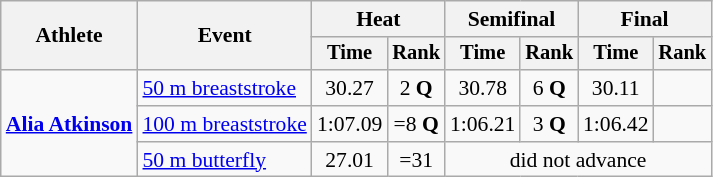<table class=wikitable style="font-size:90%">
<tr>
<th rowspan="2">Athlete</th>
<th rowspan="2">Event</th>
<th colspan="2">Heat</th>
<th colspan="2">Semifinal</th>
<th colspan="2">Final</th>
</tr>
<tr style="font-size:95%">
<th>Time</th>
<th>Rank</th>
<th>Time</th>
<th>Rank</th>
<th>Time</th>
<th>Rank</th>
</tr>
<tr align=center>
<td align=left rowspan=3><strong><a href='#'>Alia Atkinson</a></strong></td>
<td align=left><a href='#'>50 m breaststroke</a></td>
<td>30.27</td>
<td>2 <strong>Q</strong></td>
<td>30.78</td>
<td>6 <strong>Q</strong></td>
<td>30.11</td>
<td></td>
</tr>
<tr align=center>
<td align=left><a href='#'>100 m breaststroke</a></td>
<td>1:07.09</td>
<td>=8 <strong>Q</strong></td>
<td>1:06.21</td>
<td>3 <strong>Q</strong></td>
<td>1:06.42</td>
<td></td>
</tr>
<tr align=center>
<td align=left><a href='#'>50 m butterfly</a></td>
<td>27.01</td>
<td>=31</td>
<td colspan=4>did not advance</td>
</tr>
</table>
